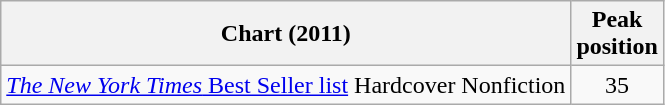<table class="wikitable sortable">
<tr>
<th align="left">Chart (2011)</th>
<th align="left">Peak<br>position</th>
</tr>
<tr>
<td align="left"><a href='#'><em>The New York Times</em> Best Seller list</a> Hardcover Nonfiction</td>
<td style="text-align:center;">35</td>
</tr>
</table>
